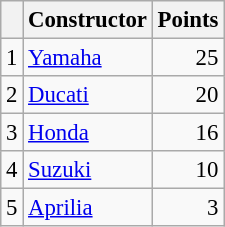<table class="wikitable" style="font-size: 95%;">
<tr>
<th scope="col"></th>
<th scope="col">Constructor</th>
<th scope="col">Points</th>
</tr>
<tr>
<td align=center>1</td>
<td> <a href='#'>Yamaha</a></td>
<td align=right>25</td>
</tr>
<tr>
<td align=center>2</td>
<td> <a href='#'>Ducati</a></td>
<td align=right>20</td>
</tr>
<tr>
<td align=center>3</td>
<td> <a href='#'>Honda</a></td>
<td align=right>16</td>
</tr>
<tr>
<td align=center>4</td>
<td> <a href='#'>Suzuki</a></td>
<td align=right>10</td>
</tr>
<tr>
<td align=center>5</td>
<td> <a href='#'>Aprilia</a></td>
<td align=right>3</td>
</tr>
</table>
